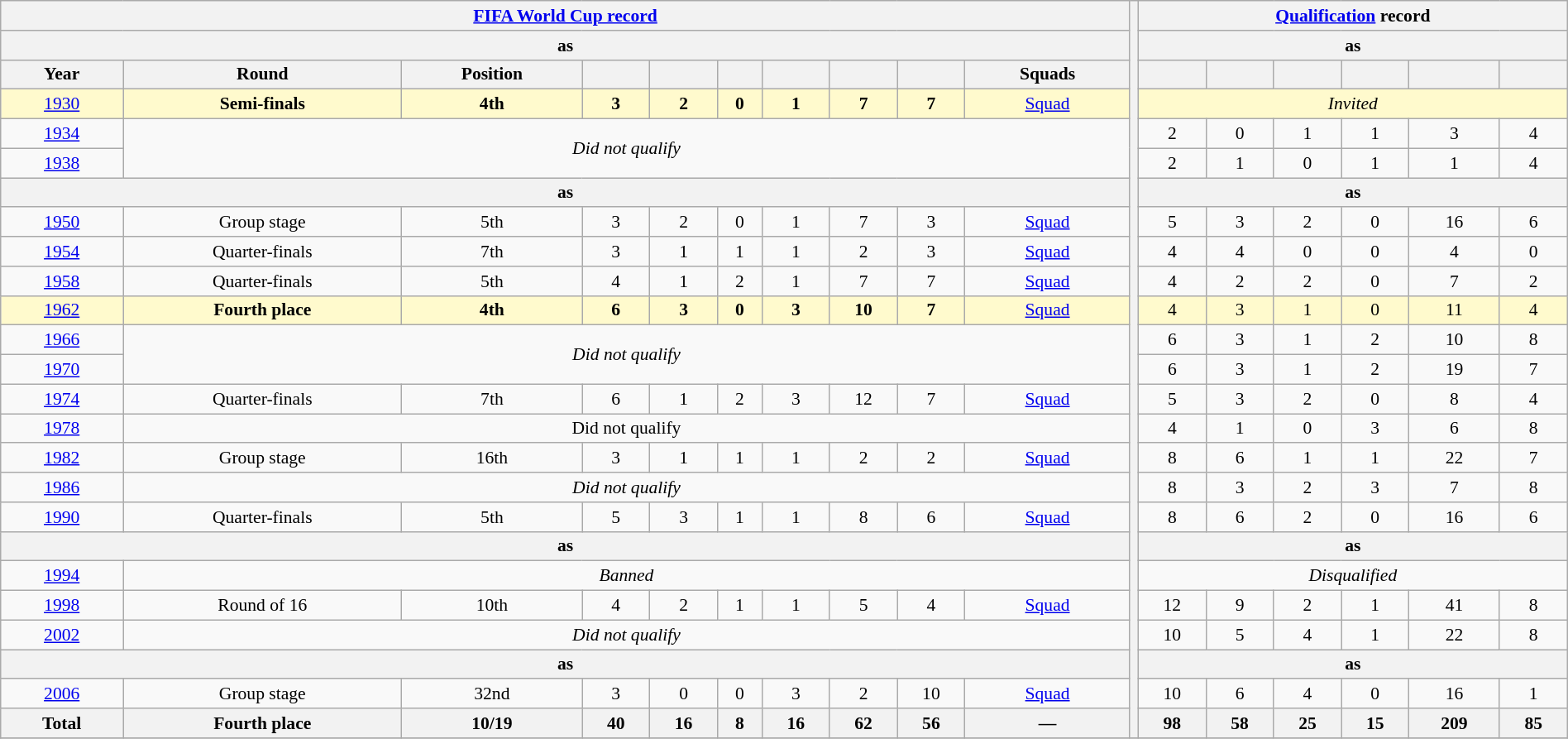<table class="wikitable collapsed" style="font-size:90%; text-align:center;" width="100%">
<tr>
<th colspan=10><a href='#'>FIFA World Cup record</a></th>
<th rowspan="25" style="width:0%"></th>
<th colspan=6><a href='#'>Qualification</a> record</th>
</tr>
<tr>
<th colspan=10>as </th>
<th colspan=6>as </th>
</tr>
<tr>
<th>Year</th>
<th>Round</th>
<th>Position</th>
<th></th>
<th></th>
<th></th>
<th></th>
<th></th>
<th></th>
<th>Squads</th>
<th></th>
<th></th>
<th></th>
<th></th>
<th></th>
<th></th>
</tr>
<tr bgcolor=LemonChiffon>
<td> <a href='#'>1930</a></td>
<td><strong>Semi-finals</strong></td>
<td><strong>4th</strong></td>
<td><strong>3</strong></td>
<td><strong>2</strong></td>
<td><strong>0</strong></td>
<td><strong>1</strong></td>
<td><strong>7</strong></td>
<td><strong>7</strong></td>
<td><a href='#'>Squad</a></td>
<td colspan=6><em>Invited</em></td>
</tr>
<tr>
<td> <a href='#'>1934</a></td>
<td rowspan=2 colspan=9><em>Did not qualify</em></td>
<td>2</td>
<td>0</td>
<td>1</td>
<td>1</td>
<td>3</td>
<td>4</td>
</tr>
<tr>
<td> <a href='#'>1938</a></td>
<td>2</td>
<td>1</td>
<td>0</td>
<td>1</td>
<td>1</td>
<td>4</td>
</tr>
<tr>
<th colspan=10>as </th>
<th colspan=6>as </th>
</tr>
<tr>
<td> <a href='#'>1950</a></td>
<td>Group stage</td>
<td>5th</td>
<td>3</td>
<td>2</td>
<td>0</td>
<td>1</td>
<td>7</td>
<td>3</td>
<td><a href='#'>Squad</a></td>
<td>5</td>
<td>3</td>
<td>2</td>
<td>0</td>
<td>16</td>
<td>6</td>
</tr>
<tr>
<td> <a href='#'>1954</a></td>
<td>Quarter-finals</td>
<td>7th</td>
<td>3</td>
<td>1</td>
<td>1</td>
<td>1</td>
<td>2</td>
<td>3</td>
<td><a href='#'>Squad</a></td>
<td>4</td>
<td>4</td>
<td>0</td>
<td>0</td>
<td>4</td>
<td>0</td>
</tr>
<tr>
<td> <a href='#'>1958</a></td>
<td>Quarter-finals</td>
<td>5th</td>
<td>4</td>
<td>1</td>
<td>2</td>
<td>1</td>
<td>7</td>
<td>7</td>
<td><a href='#'>Squad</a></td>
<td>4</td>
<td>2</td>
<td>2</td>
<td>0</td>
<td>7</td>
<td>2</td>
</tr>
<tr bgcolor=LemonChiffon>
<td> <a href='#'>1962</a></td>
<td><strong>Fourth place</strong></td>
<td><strong>4th</strong></td>
<td><strong>6</strong></td>
<td><strong>3</strong></td>
<td><strong>0</strong></td>
<td><strong>3</strong></td>
<td><strong>10</strong></td>
<td><strong>7</strong></td>
<td><a href='#'>Squad</a></td>
<td>4</td>
<td>3</td>
<td>1</td>
<td>0</td>
<td>11</td>
<td>4</td>
</tr>
<tr>
<td> <a href='#'>1966</a></td>
<td rowspan=2 colspan=9><em>Did not qualify</em></td>
<td>6</td>
<td>3</td>
<td>1</td>
<td>2</td>
<td>10</td>
<td>8</td>
</tr>
<tr>
<td> <a href='#'>1970</a></td>
<td>6</td>
<td>3</td>
<td>1</td>
<td>2</td>
<td>19</td>
<td>7</td>
</tr>
<tr>
<td> <a href='#'>1974</a></td>
<td>Quarter-finals</td>
<td>7th</td>
<td>6</td>
<td>1</td>
<td>2</td>
<td>3</td>
<td>12</td>
<td>7</td>
<td><a href='#'>Squad</a></td>
<td>5</td>
<td>3</td>
<td>2</td>
<td>0</td>
<td>8</td>
<td>4</td>
</tr>
<tr>
<td> <a href='#'>1978</a></td>
<td colspan=9>Did not qualify</td>
<td>4</td>
<td>1</td>
<td>0</td>
<td>3</td>
<td>6</td>
<td>8</td>
</tr>
<tr>
<td> <a href='#'>1982</a></td>
<td>Group stage</td>
<td>16th</td>
<td>3</td>
<td>1</td>
<td>1</td>
<td>1</td>
<td>2</td>
<td>2</td>
<td><a href='#'>Squad</a></td>
<td>8</td>
<td>6</td>
<td>1</td>
<td>1</td>
<td>22</td>
<td>7</td>
</tr>
<tr>
<td> <a href='#'>1986</a></td>
<td colspan=9><em>Did not qualify</em></td>
<td>8</td>
<td>3</td>
<td>2</td>
<td>3</td>
<td>7</td>
<td>8</td>
</tr>
<tr>
<td> <a href='#'>1990</a></td>
<td>Quarter-finals</td>
<td>5th</td>
<td>5</td>
<td>3</td>
<td>1</td>
<td>1</td>
<td>8</td>
<td>6</td>
<td><a href='#'>Squad</a></td>
<td>8</td>
<td>6</td>
<td>2</td>
<td>0</td>
<td>16</td>
<td>6</td>
</tr>
<tr>
<th colspan=10>as </th>
<th colspan=6>as </th>
</tr>
<tr>
<td> <a href='#'>1994</a></td>
<td colspan=9><em>Banned</em></td>
<td colspan=6><em>Disqualified</em></td>
</tr>
<tr>
<td> <a href='#'>1998</a></td>
<td>Round of 16</td>
<td>10th</td>
<td>4</td>
<td>2</td>
<td>1</td>
<td>1</td>
<td>5</td>
<td>4</td>
<td><a href='#'>Squad</a></td>
<td>12</td>
<td>9</td>
<td>2</td>
<td>1</td>
<td>41</td>
<td>8</td>
</tr>
<tr>
<td>  <a href='#'>2002</a></td>
<td colspan=9><em>Did not qualify</em></td>
<td>10</td>
<td>5</td>
<td>4</td>
<td>1</td>
<td>22</td>
<td>8</td>
</tr>
<tr>
<th colspan=10>as </th>
<th colspan=6>as </th>
</tr>
<tr>
<td> <a href='#'>2006</a></td>
<td>Group stage</td>
<td>32nd</td>
<td>3</td>
<td>0</td>
<td>0</td>
<td>3</td>
<td>2</td>
<td>10</td>
<td><a href='#'>Squad</a></td>
<td>10</td>
<td>6</td>
<td>4</td>
<td>0</td>
<td>16</td>
<td>1</td>
</tr>
<tr>
<th>Total</th>
<th>Fourth place</th>
<th>10/19</th>
<th>40</th>
<th>16</th>
<th>8</th>
<th>16</th>
<th>62</th>
<th>56</th>
<th>—</th>
<th>98</th>
<th>58</th>
<th>25</th>
<th>15</th>
<th>209</th>
<th>85</th>
</tr>
<tr>
</tr>
</table>
